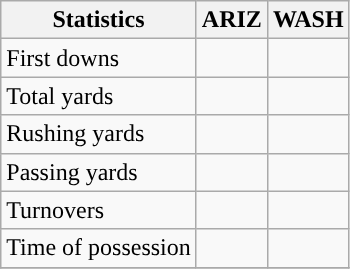<table class="wikitable" style="float: left;">
<tr>
<th>Statistics</th>
<th>ARIZ</th>
<th>WASH</th>
</tr>
<tr>
<td>First downs</td>
<td></td>
<td></td>
</tr>
<tr>
<td>Total yards</td>
<td></td>
<td></td>
</tr>
<tr>
<td>Rushing yards</td>
<td></td>
<td></td>
</tr>
<tr>
<td>Passing yards</td>
<td></td>
<td></td>
</tr>
<tr>
<td>Turnovers</td>
<td></td>
<td></td>
</tr>
<tr>
<td>Time of possession</td>
<td></td>
<td></td>
</tr>
<tr>
</tr>
</table>
